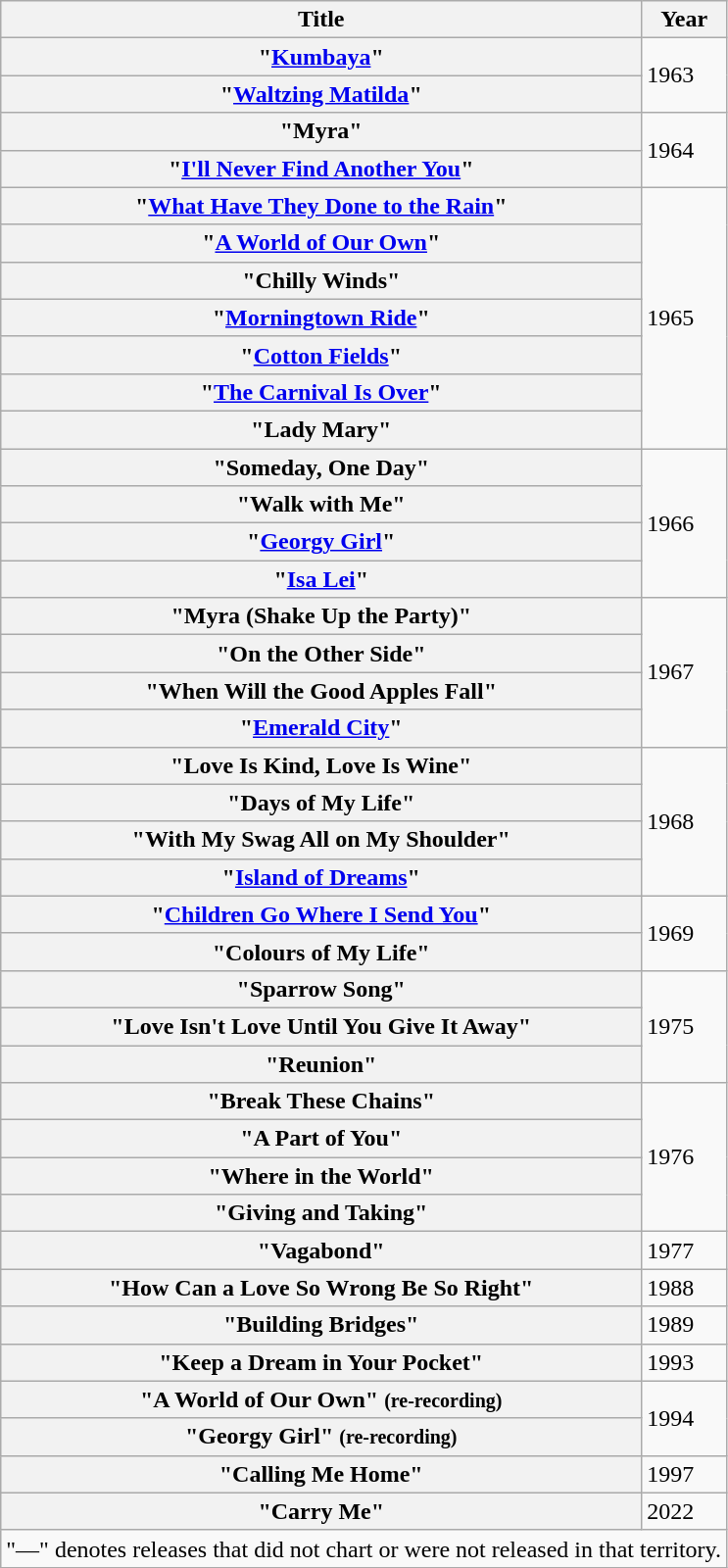<table class="wikitable">
<tr>
<th>Title</th>
<th>Year</th>
</tr>
<tr>
<th>"<a href='#'>Kumbaya</a>"</th>
<td rowspan="2">1963</td>
</tr>
<tr>
<th>"<a href='#'>Waltzing Matilda</a>"</th>
</tr>
<tr>
<th>"Myra"</th>
<td rowspan="2">1964</td>
</tr>
<tr>
<th>"<a href='#'>I'll Never Find Another You</a>"</th>
</tr>
<tr>
<th>"<a href='#'>What Have They Done to the Rain</a>"</th>
<td rowspan="7">1965</td>
</tr>
<tr>
<th>"<a href='#'>A World of Our Own</a>"</th>
</tr>
<tr>
<th>"Chilly Winds"</th>
</tr>
<tr>
<th>"<a href='#'>Morningtown Ride</a>"</th>
</tr>
<tr>
<th>"<a href='#'>Cotton Fields</a>"</th>
</tr>
<tr>
<th>"<a href='#'>The Carnival Is Over</a>"</th>
</tr>
<tr>
<th>"Lady Mary"</th>
</tr>
<tr>
<th>"Someday, One Day"</th>
<td rowspan="4">1966</td>
</tr>
<tr>
<th>"Walk with Me"</th>
</tr>
<tr>
<th>"<a href='#'>Georgy Girl</a>"</th>
</tr>
<tr>
<th>"<a href='#'>Isa Lei</a>"</th>
</tr>
<tr>
<th>"Myra (Shake Up the Party)"</th>
<td rowspan="4">1967</td>
</tr>
<tr>
<th>"On the Other Side"</th>
</tr>
<tr>
<th>"When Will the Good Apples Fall"</th>
</tr>
<tr>
<th>"<a href='#'>Emerald City</a>"</th>
</tr>
<tr>
<th>"Love Is Kind, Love Is Wine"</th>
<td rowspan="4">1968</td>
</tr>
<tr>
<th>"Days of My Life"</th>
</tr>
<tr>
<th>"With My Swag All on My Shoulder"</th>
</tr>
<tr>
<th>"<a href='#'>Island of Dreams</a>"</th>
</tr>
<tr>
<th>"<a href='#'>Children Go Where I Send You</a>"</th>
<td rowspan="2">1969</td>
</tr>
<tr>
<th>"Colours of My Life"</th>
</tr>
<tr>
<th>"Sparrow Song"</th>
<td rowspan="3">1975</td>
</tr>
<tr>
<th>"Love Isn't Love Until You Give It Away"</th>
</tr>
<tr>
<th>"Reunion"</th>
</tr>
<tr>
<th>"Break These Chains"</th>
<td rowspan="4">1976</td>
</tr>
<tr>
<th>"A Part of You"</th>
</tr>
<tr>
<th>"Where in the World"</th>
</tr>
<tr>
<th>"Giving and Taking"</th>
</tr>
<tr>
<th>"Vagabond"</th>
<td>1977</td>
</tr>
<tr>
<th>"How Can a Love So Wrong Be So Right"</th>
<td>1988</td>
</tr>
<tr>
<th>"Building Bridges"</th>
<td>1989</td>
</tr>
<tr>
<th>"Keep a Dream in Your Pocket"</th>
<td>1993</td>
</tr>
<tr>
<th>"A World of Our Own" <small>(re-recording)</small></th>
<td rowspan="2">1994</td>
</tr>
<tr>
<th>"Georgy Girl" <small>(re-recording)</small></th>
</tr>
<tr>
<th>"Calling Me Home"</th>
<td>1997</td>
</tr>
<tr>
<th>"Carry Me"</th>
<td>2022</td>
</tr>
<tr>
<td colspan="2">"—" denotes releases that did not chart or were not released in that territory.</td>
</tr>
</table>
